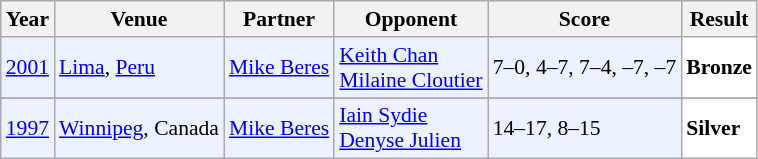<table class="sortable wikitable" style="font-size: 90%;">
<tr>
<th>Year</th>
<th>Venue</th>
<th>Partner</th>
<th>Opponent</th>
<th>Score</th>
<th>Result</th>
</tr>
<tr style="background:#ECF2FF">
<td align="center"><a href='#'>2001</a></td>
<td align="left"><a href='#'>Lima</a>, <a href='#'>Peru</a></td>
<td align="left"> <a href='#'>Mike Beres</a></td>
<td align="left"> <a href='#'>Keith Chan</a> <br>  <a href='#'>Milaine Cloutier</a></td>
<td align="left">7–0, 4–7, 7–4, –7, –7</td>
<td style="text-align:left; background:white"> <strong>Bronze</strong></td>
</tr>
<tr>
</tr>
<tr style="background:#ECF2FF">
<td align="center"><a href='#'>1997</a></td>
<td align="left"><a href='#'>Winnipeg</a>, Canada</td>
<td align="left"> <a href='#'>Mike Beres</a></td>
<td align="left"> <a href='#'>Iain Sydie</a> <br>  <a href='#'>Denyse Julien</a></td>
<td align="left">14–17, 8–15</td>
<td style="text-align:left; background:white"> <strong>Silver</strong></td>
</tr>
</table>
